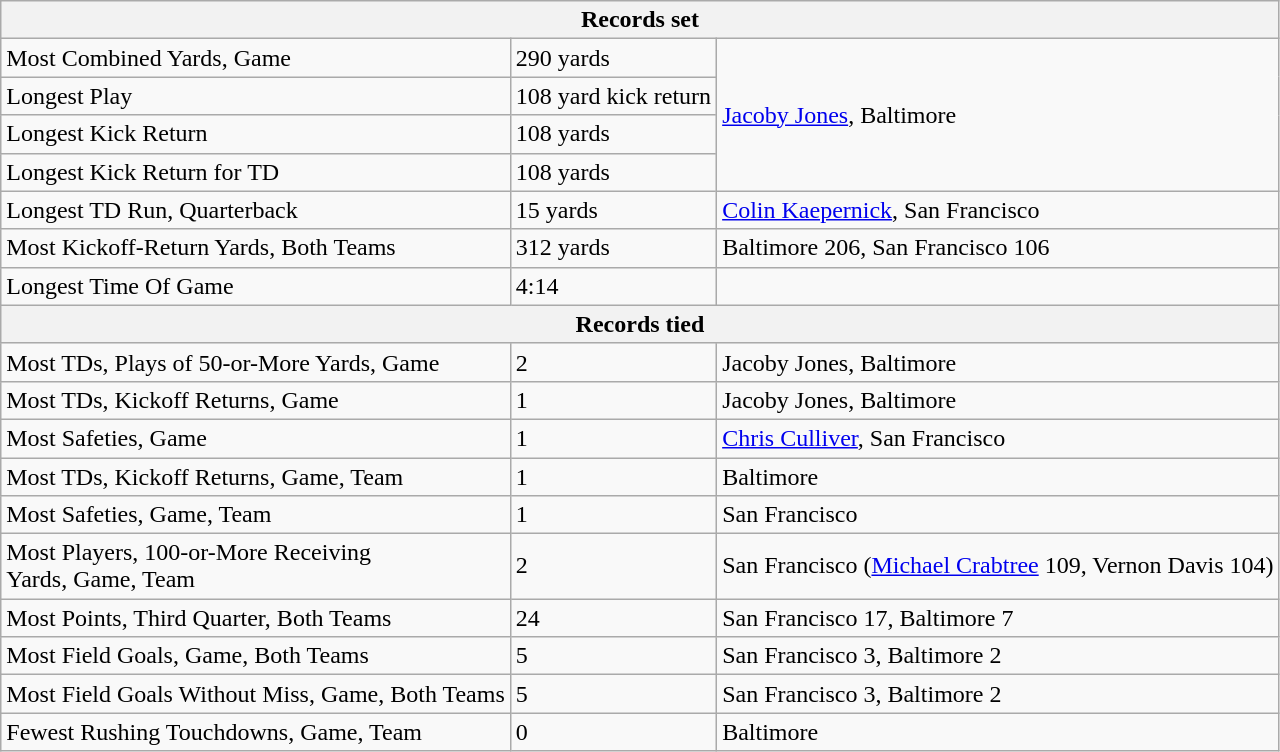<table class="wikitable">
<tr>
<th colspan=3>Records set</th>
</tr>
<tr>
<td>Most Combined Yards, Game</td>
<td>290 yards</td>
<td rowspan=4><a href='#'>Jacoby Jones</a>, Baltimore</td>
</tr>
<tr>
<td>Longest Play</td>
<td>108 yard kick return</td>
</tr>
<tr>
<td>Longest Kick Return</td>
<td>108 yards</td>
</tr>
<tr>
<td>Longest Kick Return for TD</td>
<td>108 yards</td>
</tr>
<tr>
<td>Longest TD Run, Quarterback</td>
<td>15 yards</td>
<td><a href='#'>Colin Kaepernick</a>, San Francisco</td>
</tr>
<tr>
<td>Most Kickoff-Return Yards, Both Teams</td>
<td>312 yards</td>
<td>Baltimore 206, San Francisco 106</td>
</tr>
<tr>
<td>Longest Time Of Game</td>
<td>4:14</td>
<td></td>
</tr>
<tr>
<th colspan=3>Records tied</th>
</tr>
<tr>
<td>Most TDs, Plays of 50-or-More Yards, Game</td>
<td>2</td>
<td>Jacoby Jones, Baltimore</td>
</tr>
<tr>
<td>Most TDs, Kickoff Returns, Game</td>
<td>1</td>
<td>Jacoby Jones, Baltimore</td>
</tr>
<tr>
<td>Most Safeties, Game</td>
<td>1</td>
<td><a href='#'>Chris Culliver</a>, San Francisco</td>
</tr>
<tr>
<td>Most TDs, Kickoff Returns, Game, Team</td>
<td>1</td>
<td>Baltimore</td>
</tr>
<tr>
<td>Most Safeties, Game, Team</td>
<td>1</td>
<td>San Francisco</td>
</tr>
<tr>
<td>Most Players, 100-or-More Receiving<br> Yards, Game, Team</td>
<td>2</td>
<td>San Francisco (<a href='#'>Michael Crabtree</a> 109, Vernon Davis 104)</td>
</tr>
<tr>
<td>Most Points, Third Quarter, Both Teams</td>
<td>24</td>
<td>San Francisco 17, Baltimore 7</td>
</tr>
<tr>
<td>Most Field Goals, Game, Both Teams</td>
<td>5</td>
<td>San Francisco 3, Baltimore 2</td>
</tr>
<tr>
<td>Most Field Goals Without Miss, Game, Both Teams</td>
<td>5</td>
<td>San Francisco 3, Baltimore 2</td>
</tr>
<tr>
<td>Fewest Rushing Touchdowns, Game, Team</td>
<td>0</td>
<td>Baltimore</td>
</tr>
</table>
